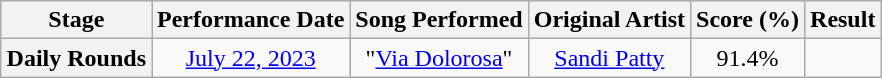<table class="wikitable sortable" style="margin:1em auto; text-align:center;">
<tr>
<th>Stage</th>
<th>Performance Date</th>
<th>Song Performed</th>
<th>Original Artist</th>
<th>Score (%)</th>
<th>Result</th>
</tr>
<tr>
<th>Daily Rounds</th>
<td><a href='#'>July 22, 2023</a></td>
<td>"<a href='#'>Via Dolorosa</a>"</td>
<td><a href='#'>Sandi Patty</a></td>
<td>91.4%</td>
<td></td>
</tr>
</table>
